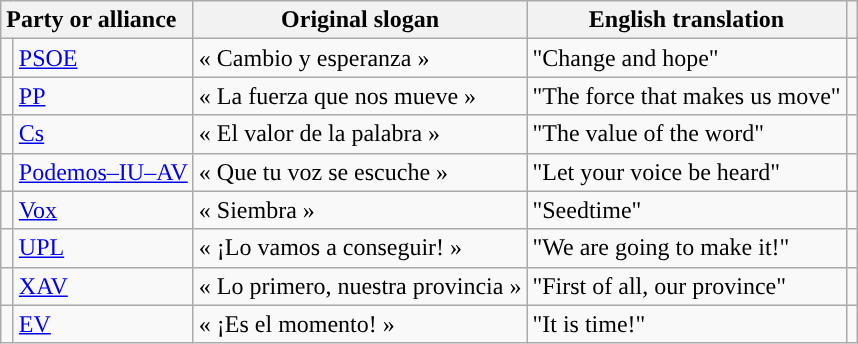<table class="wikitable" style="text-align:left;">
<tr>
<th style="text-align:left;" colspan="2">Party or alliance</th>
<th>Original slogan</th>
<th>English translation</th>
<th></th>
</tr>
<tr>
<td width="1" style="color:inherit;background:"></td>
<td><a href='#'>PSOE</a></td>
<td>« Cambio y esperanza »</td>
<td>"Change and hope"</td>
<td></td>
</tr>
<tr>
<td style="color:inherit;background:"></td>
<td><a href='#'>PP</a></td>
<td>« La fuerza que nos mueve »</td>
<td>"The force that makes us move"</td>
<td></td>
</tr>
<tr>
<td style="color:inherit;background:"></td>
<td><a href='#'>Cs</a></td>
<td>« El valor de la palabra »</td>
<td>"The value of the word"</td>
<td></td>
</tr>
<tr>
<td></td>
<td><a href='#'>Podemos–IU–AV</a></td>
<td>« Que tu voz se escuche »</td>
<td>"Let your voice be heard"</td>
<td></td>
</tr>
<tr>
<td style="color:inherit;background:"></td>
<td><a href='#'>Vox</a></td>
<td>« Siembra »</td>
<td>"Seedtime"</td>
<td></td>
</tr>
<tr>
<td style="color:inherit;background:"></td>
<td><a href='#'>UPL</a></td>
<td>« ¡Lo vamos a conseguir! »</td>
<td>"We are going to make it!"</td>
<td></td>
</tr>
<tr>
<td style="color:inherit;background:"></td>
<td><a href='#'>XAV</a></td>
<td>« Lo primero, nuestra provincia »</td>
<td>"First of all, our province"</td>
<td></td>
</tr>
<tr>
<td style="color:inherit;background:"></td>
<td><a href='#'>EV</a></td>
<td>« ¡Es el momento! »</td>
<td>"It is time!"</td>
<td></td>
</tr>
</table>
